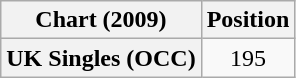<table class="wikitable plainrowheaders" style="text-align:center">
<tr>
<th>Chart (2009)</th>
<th>Position</th>
</tr>
<tr>
<th scope="row">UK Singles (OCC)</th>
<td>195</td>
</tr>
</table>
